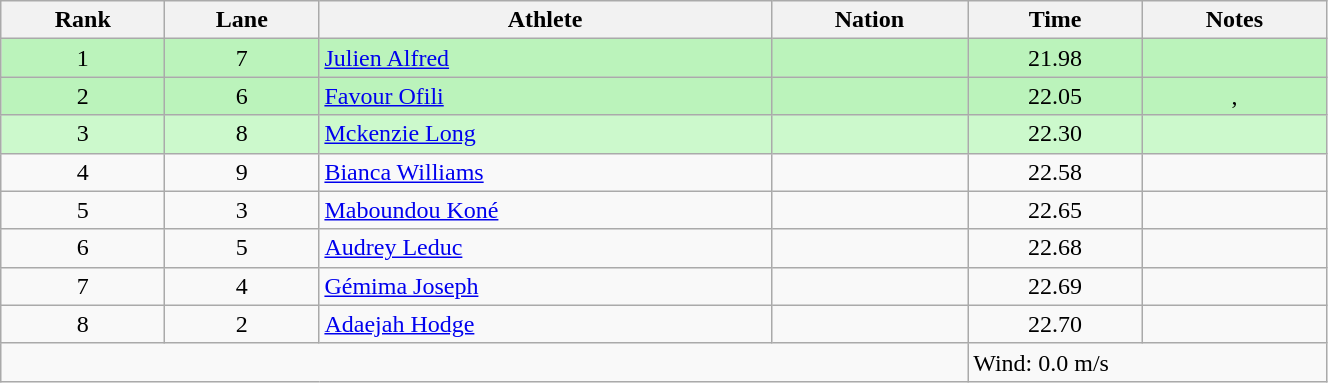<table class="wikitable sortable" style="text-align:center;width: 70%;">
<tr>
<th>Rank</th>
<th>Lane</th>
<th>Athlete</th>
<th>Nation</th>
<th>Time</th>
<th>Notes</th>
</tr>
<tr bgcolor=bbf3bb>
<td>1</td>
<td>7</td>
<td align=left><a href='#'>Julien Alfred</a></td>
<td align=left></td>
<td>21.98</td>
<td></td>
</tr>
<tr bgcolor=bbf3bb>
<td>2</td>
<td>6</td>
<td align=left><a href='#'>Favour Ofili</a></td>
<td align=left></td>
<td>22.05</td>
<td>, </td>
</tr>
<tr bgcolor=ccf9cc>
<td>3</td>
<td>8</td>
<td align=left><a href='#'>Mckenzie Long</a></td>
<td align=left></td>
<td>22.30</td>
<td></td>
</tr>
<tr>
<td>4</td>
<td>9</td>
<td align=left><a href='#'>Bianca Williams</a></td>
<td align=left></td>
<td>22.58</td>
<td></td>
</tr>
<tr>
<td>5</td>
<td>3</td>
<td align=left><a href='#'>Maboundou Koné</a></td>
<td align=left></td>
<td>22.65</td>
<td></td>
</tr>
<tr>
<td>6</td>
<td>5</td>
<td align=left><a href='#'>Audrey Leduc</a></td>
<td align=left></td>
<td>22.68</td>
<td></td>
</tr>
<tr>
<td>7</td>
<td>4</td>
<td align=left><a href='#'>Gémima Joseph</a></td>
<td align=left></td>
<td>22.69</td>
<td></td>
</tr>
<tr>
<td>8</td>
<td>2</td>
<td align=left><a href='#'>Adaejah Hodge</a></td>
<td align=left></td>
<td>22.70</td>
<td></td>
</tr>
<tr class="sortbottom">
<td colspan="4"></td>
<td colspan="2" style="text-align:left;">Wind: 0.0 m/s</td>
</tr>
</table>
